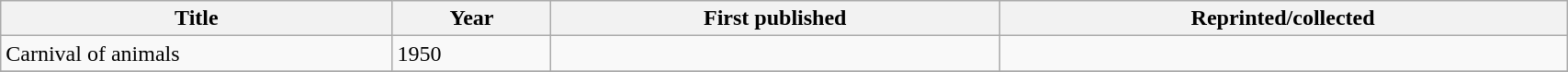<table class='wikitable sortable' width='90%'>
<tr>
<th width=25%>Title</th>
<th>Year</th>
<th>First published</th>
<th>Reprinted/collected</th>
</tr>
<tr>
<td>Carnival of animals</td>
<td>1950</td>
<td></td>
<td></td>
</tr>
<tr>
</tr>
</table>
